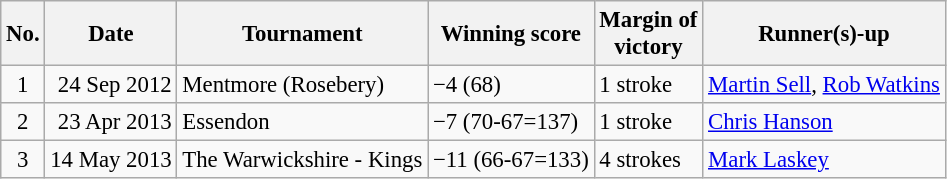<table class="wikitable" style="font-size:95%;">
<tr>
<th>No.</th>
<th>Date</th>
<th>Tournament</th>
<th>Winning score</th>
<th>Margin of<br>victory</th>
<th>Runner(s)-up</th>
</tr>
<tr>
<td align=center>1</td>
<td align=right>24 Sep 2012</td>
<td>Mentmore (Rosebery)</td>
<td>−4 (68)</td>
<td>1 stroke</td>
<td> <a href='#'>Martin Sell</a>,  <a href='#'>Rob Watkins</a></td>
</tr>
<tr>
<td align=center>2</td>
<td align=right>23 Apr 2013</td>
<td>Essendon</td>
<td>−7 (70-67=137)</td>
<td>1 stroke</td>
<td> <a href='#'>Chris Hanson</a></td>
</tr>
<tr>
<td align=center>3</td>
<td align=right>14 May 2013</td>
<td>The Warwickshire - Kings</td>
<td>−11 (66-67=133)</td>
<td>4 strokes</td>
<td> <a href='#'>Mark Laskey</a></td>
</tr>
</table>
